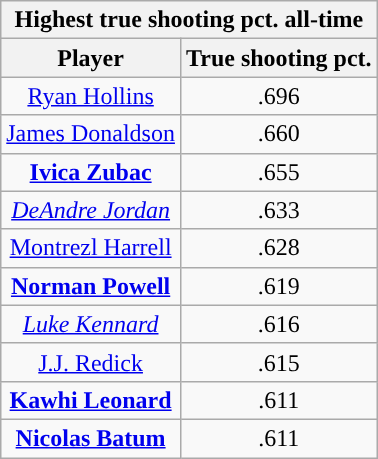<table class="wikitable sortable" style="text-align:center">
<tr>
<th colspan="2">Highest true shooting pct. all-time</th>
</tr>
<tr>
<th>Player</th>
<th>True shooting pct.</th>
</tr>
<tr>
<td><a href='#'>Ryan Hollins</a></td>
<td>.696</td>
</tr>
<tr>
<td><a href='#'>James Donaldson</a></td>
<td>.660</td>
</tr>
<tr>
<td><strong><a href='#'>Ivica Zubac</a></strong></td>
<td>.655</td>
</tr>
<tr>
<td><em><a href='#'>DeAndre Jordan</a></em></td>
<td>.633</td>
</tr>
<tr>
<td><a href='#'>Montrezl Harrell</a></td>
<td>.628</td>
</tr>
<tr>
<td><strong><a href='#'>Norman Powell</a></strong></td>
<td>.619</td>
</tr>
<tr>
<td><em><a href='#'>Luke Kennard</a></em></td>
<td>.616</td>
</tr>
<tr>
<td><a href='#'>J.J. Redick</a></td>
<td>.615</td>
</tr>
<tr>
<td><strong><a href='#'>Kawhi Leonard</a></strong></td>
<td>.611</td>
</tr>
<tr>
<td><strong><a href='#'>Nicolas Batum</a></strong></td>
<td>.611</td>
</tr>
</table>
